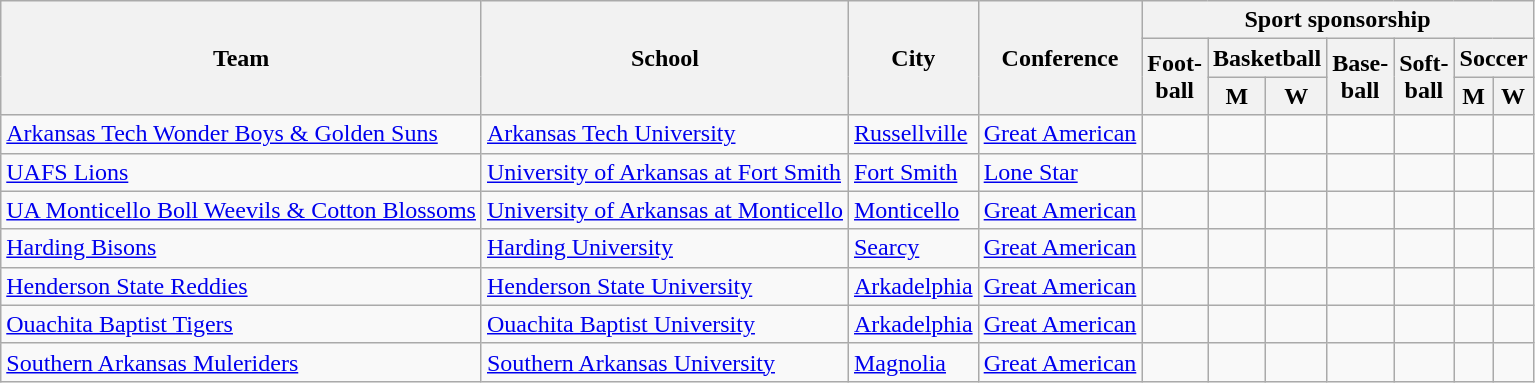<table class="sortable wikitable">
<tr>
<th rowspan=3>Team</th>
<th rowspan=3>School</th>
<th rowspan=3>City</th>
<th rowspan=3>Conference</th>
<th colspan=7>Sport sponsorship</th>
</tr>
<tr>
<th rowspan=2>Foot-<br>ball</th>
<th colspan=2>Basketball</th>
<th rowspan=2>Base-<br>ball</th>
<th rowspan=2>Soft-<br>ball</th>
<th colspan=2>Soccer</th>
</tr>
<tr>
<th>M</th>
<th>W</th>
<th>M</th>
<th>W</th>
</tr>
<tr>
<td><a href='#'>Arkansas Tech Wonder Boys & Golden Suns</a></td>
<td><a href='#'>Arkansas Tech University</a></td>
<td><a href='#'>Russellville</a></td>
<td><a href='#'>Great American</a></td>
<td></td>
<td></td>
<td></td>
<td></td>
<td></td>
<td></td>
<td></td>
</tr>
<tr>
<td><a href='#'>UAFS Lions</a></td>
<td><a href='#'>University of Arkansas at Fort Smith</a></td>
<td><a href='#'>Fort Smith</a></td>
<td><a href='#'>Lone Star</a></td>
<td></td>
<td></td>
<td></td>
<td></td>
<td></td>
<td></td>
<td></td>
</tr>
<tr>
<td><a href='#'>UA Monticello Boll Weevils & Cotton Blossoms</a></td>
<td><a href='#'>University of Arkansas at Monticello</a></td>
<td><a href='#'>Monticello</a></td>
<td><a href='#'>Great American</a></td>
<td></td>
<td></td>
<td></td>
<td></td>
<td></td>
<td></td>
<td></td>
</tr>
<tr>
<td><a href='#'>Harding Bisons</a></td>
<td><a href='#'>Harding University</a></td>
<td><a href='#'>Searcy</a></td>
<td><a href='#'>Great American</a></td>
<td></td>
<td></td>
<td></td>
<td></td>
<td></td>
<td></td>
<td></td>
</tr>
<tr>
<td><a href='#'>Henderson State Reddies</a></td>
<td><a href='#'>Henderson State University</a></td>
<td><a href='#'>Arkadelphia</a></td>
<td><a href='#'>Great American</a></td>
<td></td>
<td></td>
<td></td>
<td></td>
<td></td>
<td></td>
<td></td>
</tr>
<tr>
<td><a href='#'>Ouachita Baptist Tigers</a></td>
<td><a href='#'>Ouachita Baptist University</a></td>
<td><a href='#'>Arkadelphia</a></td>
<td><a href='#'>Great American</a></td>
<td></td>
<td></td>
<td></td>
<td></td>
<td></td>
<td></td>
<td></td>
</tr>
<tr>
<td><a href='#'>Southern Arkansas Muleriders</a></td>
<td><a href='#'>Southern Arkansas University</a></td>
<td><a href='#'>Magnolia</a></td>
<td><a href='#'>Great American</a></td>
<td></td>
<td></td>
<td></td>
<td></td>
<td></td>
<td></td>
<td></td>
</tr>
</table>
